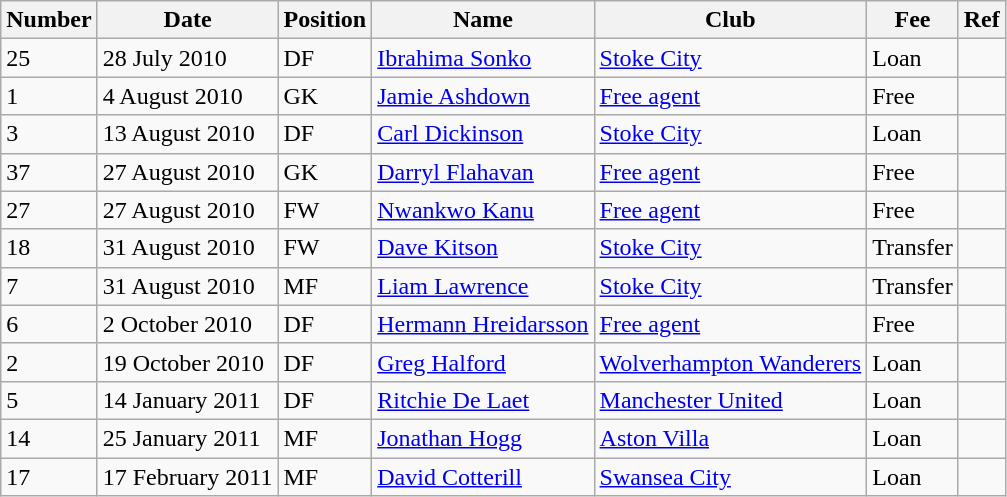<table class="wikitable">
<tr>
<th>Number</th>
<th>Date</th>
<th>Position</th>
<th>Name</th>
<th>Club</th>
<th>Fee</th>
<th>Ref</th>
</tr>
<tr>
<td>25</td>
<td>28 July 2010</td>
<td>DF</td>
<td> <a href='#'>Ibrahima Sonko</a></td>
<td> <a href='#'>Stoke City</a></td>
<td>Loan</td>
<td></td>
</tr>
<tr>
<td>1</td>
<td>4 August 2010</td>
<td>GK</td>
<td> <a href='#'>Jamie Ashdown</a></td>
<td><a href='#'>Free agent</a></td>
<td>Free</td>
<td></td>
</tr>
<tr>
<td>3</td>
<td>13 August 2010</td>
<td>DF</td>
<td> <a href='#'>Carl Dickinson</a></td>
<td> <a href='#'>Stoke City</a></td>
<td>Loan</td>
<td></td>
</tr>
<tr>
<td>37</td>
<td>27 August 2010</td>
<td>GK</td>
<td> <a href='#'>Darryl Flahavan</a></td>
<td><a href='#'>Free agent</a></td>
<td>Free</td>
<td></td>
</tr>
<tr>
<td>27</td>
<td>27 August 2010</td>
<td>FW</td>
<td> <a href='#'>Nwankwo Kanu</a></td>
<td><a href='#'>Free agent</a></td>
<td>Free</td>
<td></td>
</tr>
<tr>
<td>18</td>
<td>31 August 2010</td>
<td>FW</td>
<td> <a href='#'>Dave Kitson</a></td>
<td> <a href='#'>Stoke City</a></td>
<td>Transfer</td>
<td></td>
</tr>
<tr>
<td>7</td>
<td>31 August 2010</td>
<td>MF</td>
<td> <a href='#'>Liam Lawrence</a></td>
<td> <a href='#'>Stoke City</a></td>
<td>Transfer</td>
<td></td>
</tr>
<tr>
<td>6</td>
<td>2 October 2010</td>
<td>DF</td>
<td> <a href='#'>Hermann Hreidarsson</a></td>
<td><a href='#'>Free agent</a></td>
<td>Free</td>
<td></td>
</tr>
<tr>
<td>2</td>
<td>19 October 2010</td>
<td>DF</td>
<td> <a href='#'>Greg Halford</a></td>
<td> <a href='#'>Wolverhampton Wanderers</a></td>
<td>Loan</td>
<td></td>
</tr>
<tr>
<td>5</td>
<td>14 January 2011</td>
<td>DF</td>
<td> <a href='#'>Ritchie De Laet</a></td>
<td> <a href='#'>Manchester United</a></td>
<td>Loan</td>
<td></td>
</tr>
<tr>
<td>14</td>
<td>25 January 2011</td>
<td>MF</td>
<td> <a href='#'>Jonathan Hogg</a></td>
<td> <a href='#'>Aston Villa</a></td>
<td>Loan</td>
<td></td>
</tr>
<tr>
<td>17</td>
<td>17 February 2011</td>
<td>MF</td>
<td> <a href='#'>David Cotterill</a></td>
<td> <a href='#'>Swansea City</a></td>
<td>Loan</td>
<td></td>
</tr>
</table>
